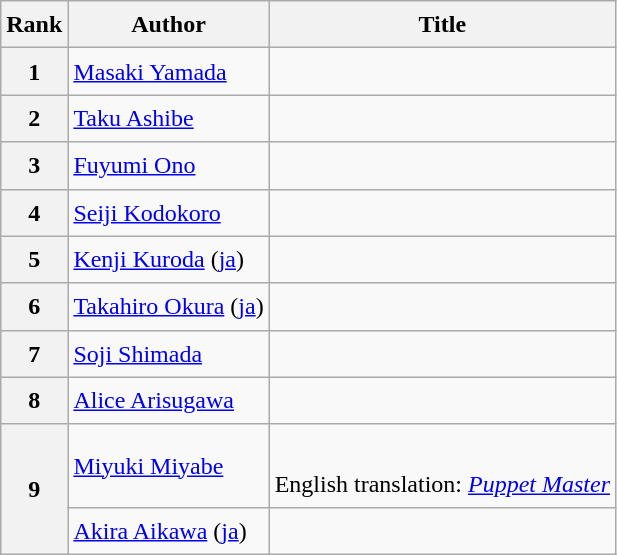<table class="wikitable sortable" style="font-size:1.00em; line-height:1.5em;">
<tr>
<th>Rank</th>
<th>Author</th>
<th>Title</th>
</tr>
<tr>
<th>1</th>
<td><a href='#'>Masaki Yamada</a></td>
<td></td>
</tr>
<tr>
<th>2</th>
<td><a href='#'>Taku Ashibe</a></td>
<td></td>
</tr>
<tr>
<th>3</th>
<td><a href='#'>Fuyumi Ono</a></td>
<td></td>
</tr>
<tr>
<th>4</th>
<td><a href='#'>Seiji Kodokoro</a></td>
<td></td>
</tr>
<tr>
<th>5</th>
<td><a href='#'>Kenji Kuroda</a> (<a href='#'>ja</a>)</td>
<td></td>
</tr>
<tr>
<th>6</th>
<td><a href='#'>Takahiro Okura</a> (<a href='#'>ja</a>)</td>
<td></td>
</tr>
<tr>
<th>7</th>
<td><a href='#'>Soji Shimada</a></td>
<td></td>
</tr>
<tr>
<th>8</th>
<td><a href='#'>Alice Arisugawa</a></td>
<td></td>
</tr>
<tr>
<th rowspan=2>9</th>
<td><a href='#'>Miyuki Miyabe</a></td>
<td><br>English translation: <em><a href='#'>Puppet Master</a></em></td>
</tr>
<tr>
<td><a href='#'>Akira Aikawa</a> (<a href='#'>ja</a>)</td>
<td></td>
</tr>
</table>
